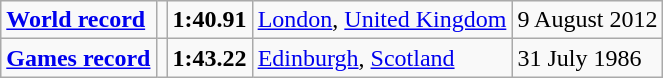<table class="wikitable">
<tr>
<td><a href='#'><strong>World record</strong></a></td>
<td></td>
<td><strong>1:40.91</strong></td>
<td><a href='#'>London</a>, <a href='#'>United Kingdom</a></td>
<td>9 August 2012</td>
</tr>
<tr>
<td><a href='#'><strong>Games record</strong></a></td>
<td></td>
<td><strong>1:43.22</strong></td>
<td><a href='#'>Edinburgh</a>, <a href='#'>Scotland</a></td>
<td>31 July 1986</td>
</tr>
</table>
